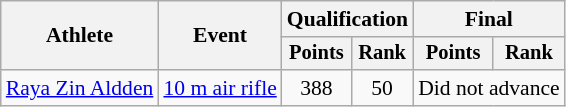<table class="wikitable" style="font-size:90%;">
<tr>
<th rowspan="2">Athlete</th>
<th rowspan="2">Event</th>
<th colspan=2>Qualification</th>
<th colspan=2>Final</th>
</tr>
<tr style="font-size:95%">
<th>Points</th>
<th>Rank</th>
<th>Points</th>
<th>Rank</th>
</tr>
<tr align=center>
<td align=left><a href='#'>Raya Zin Aldden</a></td>
<td align=left><a href='#'>10 m air rifle</a></td>
<td>388</td>
<td>50</td>
<td colspan=2>Did not advance</td>
</tr>
</table>
